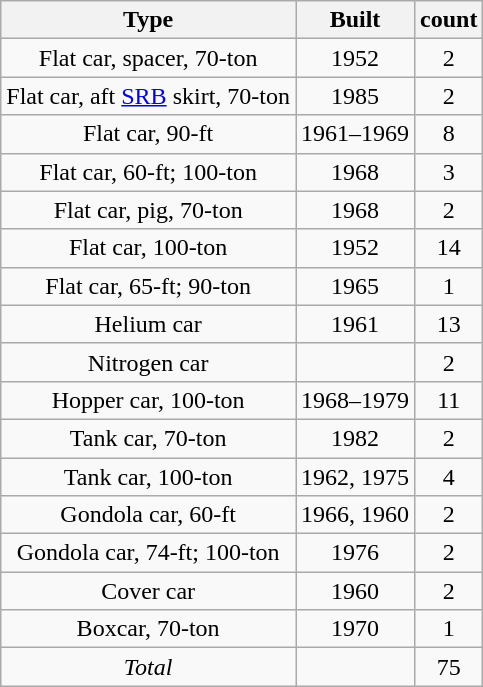<table class="wikitable">
<tr>
<th>Type</th>
<th>Built</th>
<th>count</th>
</tr>
<tr style=text-align:center>
<td>Flat car, spacer, 70-ton</td>
<td>1952</td>
<td>2</td>
</tr>
<tr style=text-align:center>
<td>Flat car, aft <a href='#'>SRB</a> skirt, 70-ton</td>
<td>1985</td>
<td>2</td>
</tr>
<tr style=text-align:center>
<td>Flat car, 90-ft</td>
<td>1961–1969</td>
<td>8</td>
</tr>
<tr style=text-align:center>
<td>Flat car, 60-ft; 100-ton</td>
<td>1968</td>
<td>3</td>
</tr>
<tr style=text-align:center>
<td>Flat car, pig, 70-ton</td>
<td>1968</td>
<td>2</td>
</tr>
<tr style=text-align:center>
<td>Flat car, 100-ton</td>
<td>1952</td>
<td>14</td>
</tr>
<tr style=text-align:center>
<td>Flat car, 65-ft; 90-ton</td>
<td>1965</td>
<td>1</td>
</tr>
<tr style=text-align:center>
<td>Helium car</td>
<td>1961</td>
<td>13</td>
</tr>
<tr style=text-align:center>
<td>Nitrogen car</td>
<td></td>
<td>2</td>
</tr>
<tr style=text-align:center>
<td>Hopper car, 100-ton</td>
<td>1968–1979</td>
<td>11</td>
</tr>
<tr style=text-align:center>
<td>Tank car, 70-ton</td>
<td>1982</td>
<td>2</td>
</tr>
<tr style=text-align:center>
<td>Tank car, 100-ton</td>
<td>1962, 1975</td>
<td>4</td>
</tr>
<tr style=text-align:center>
<td>Gondola car, 60-ft</td>
<td>1966, 1960</td>
<td>2</td>
</tr>
<tr style=text-align:center>
<td>Gondola car, 74-ft; 100-ton</td>
<td>1976</td>
<td>2</td>
</tr>
<tr style=text-align:center>
<td>Cover car</td>
<td>1960</td>
<td>2</td>
</tr>
<tr style=text-align:center>
<td>Boxcar, 70-ton</td>
<td>1970</td>
<td>1</td>
</tr>
<tr style=text-align:center>
<td><em>Total</em></td>
<td></td>
<td>75</td>
</tr>
</table>
